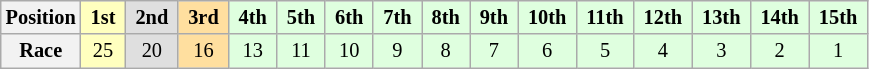<table class="wikitable" style="font-size:85%; text-align:center">
<tr>
<th>Position</th>
<td style="background:#ffffbf;"> <strong>1st</strong> </td>
<td style="background:#dfdfdf;"> <strong>2nd</strong> </td>
<td style="background:#ffdf9f;"> <strong>3rd</strong> </td>
<td style="background:#dfffdf;"> <strong>4th</strong> </td>
<td style="background:#dfffdf;"> <strong>5th</strong> </td>
<td style="background:#dfffdf;"> <strong>6th</strong> </td>
<td style="background:#dfffdf;"> <strong>7th</strong> </td>
<td style="background:#dfffdf;"> <strong>8th</strong> </td>
<td style="background:#dfffdf;"> <strong>9th</strong> </td>
<td style="background:#dfffdf;"> <strong>10th</strong> </td>
<td style="background:#dfffdf;"> <strong>11th</strong> </td>
<td style="background:#dfffdf;"> <strong>12th</strong> </td>
<td style="background:#dfffdf;"> <strong>13th</strong> </td>
<td style="background:#dfffdf;"> <strong>14th</strong> </td>
<td style="background:#dfffdf;"> <strong>15th</strong> </td>
</tr>
<tr>
<th>Race</th>
<td style="background:#ffffbf;">25</td>
<td style="background:#dfdfdf;">20</td>
<td style="background:#ffdf9f;">16</td>
<td style="background:#dfffdf;">13</td>
<td style="background:#dfffdf;">11</td>
<td style="background:#dfffdf;">10</td>
<td style="background:#dfffdf;">9</td>
<td style="background:#dfffdf;">8</td>
<td style="background:#dfffdf;">7</td>
<td style="background:#dfffdf;">6</td>
<td style="background:#dfffdf;">5</td>
<td style="background:#dfffdf;">4</td>
<td style="background:#dfffdf;">3</td>
<td style="background:#dfffdf;">2</td>
<td style="background:#dfffdf;">1</td>
</tr>
</table>
